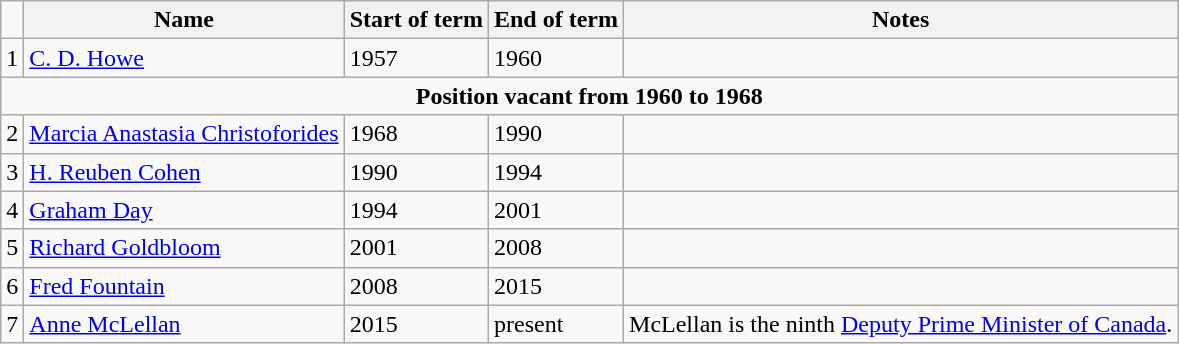<table class="sortable wikitable">
<tr>
<td></td>
<th>Name</th>
<th>Start of term</th>
<th>End of term</th>
<th>Notes</th>
</tr>
<tr>
<td style="text-align: right;">1</td>
<td><a href='#'>C. D. Howe</a></td>
<td>1957</td>
<td>1960</td>
<td></td>
</tr>
<tr>
<td colspan=5 style="text-align: center; font-style: bold;"><strong>Position vacant from 1960 to 1968</strong></td>
</tr>
<tr>
<td style="text-align: right;">2</td>
<td><a href='#'>Marcia Anastasia Christoforides</a></td>
<td>1968</td>
<td>1990</td>
<td></td>
</tr>
<tr>
<td style="text-align: right;">3</td>
<td><a href='#'>H. Reuben Cohen</a></td>
<td>1990</td>
<td>1994</td>
<td></td>
</tr>
<tr>
<td style="text-align: right;">4</td>
<td><a href='#'>Graham Day</a></td>
<td>1994</td>
<td>2001</td>
<td></td>
</tr>
<tr>
<td style="text-align: right;">5</td>
<td><a href='#'>Richard Goldbloom</a></td>
<td>2001</td>
<td>2008</td>
<td></td>
</tr>
<tr>
<td style="text-align: right;">6</td>
<td><a href='#'>Fred Fountain</a></td>
<td>2008</td>
<td>2015</td>
<td></td>
</tr>
<tr>
<td style="text-align: right;">7</td>
<td><a href='#'>Anne McLellan</a></td>
<td>2015</td>
<td>present</td>
<td>McLellan is the ninth <a href='#'>Deputy Prime Minister of Canada</a>.</td>
</tr>
</table>
